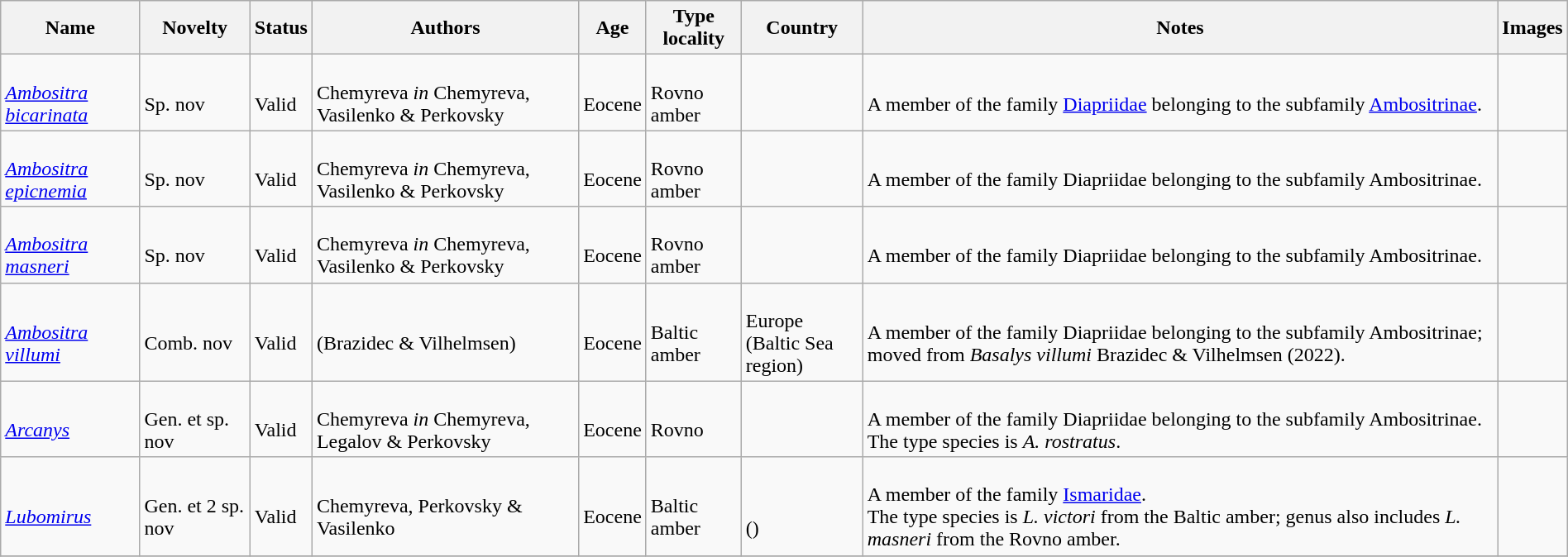<table class="wikitable sortable" align="center" width="100%">
<tr>
<th>Name</th>
<th>Novelty</th>
<th>Status</th>
<th>Authors</th>
<th>Age</th>
<th>Type locality</th>
<th>Country</th>
<th>Notes</th>
<th>Images</th>
</tr>
<tr>
<td><br><em><a href='#'>Ambositra bicarinata</a></em></td>
<td><br>Sp. nov</td>
<td><br>Valid</td>
<td><br>Chemyreva <em>in</em> Chemyreva, Vasilenko & Perkovsky</td>
<td><br>Eocene</td>
<td><br>Rovno amber</td>
<td><br></td>
<td><br>A member of the family <a href='#'>Diapriidae</a> belonging to the subfamily <a href='#'>Ambositrinae</a>.</td>
<td></td>
</tr>
<tr>
<td><br><em><a href='#'>Ambositra epicnemia</a></em></td>
<td><br>Sp. nov</td>
<td><br>Valid</td>
<td><br>Chemyreva <em>in</em> Chemyreva, Vasilenko & Perkovsky</td>
<td><br>Eocene</td>
<td><br>Rovno amber</td>
<td><br></td>
<td><br>A member of the family Diapriidae belonging to the subfamily Ambositrinae.</td>
<td></td>
</tr>
<tr>
<td><br><em><a href='#'>Ambositra masneri</a></em></td>
<td><br>Sp. nov</td>
<td><br>Valid</td>
<td><br>Chemyreva <em>in</em> Chemyreva, Vasilenko & Perkovsky</td>
<td><br>Eocene</td>
<td><br>Rovno amber</td>
<td><br></td>
<td><br>A member of the family Diapriidae belonging to the subfamily Ambositrinae.</td>
<td></td>
</tr>
<tr>
<td><br><em><a href='#'>Ambositra villumi</a></em></td>
<td><br>Comb. nov</td>
<td><br>Valid</td>
<td><br>(Brazidec & Vilhelmsen)</td>
<td><br>Eocene</td>
<td><br>Baltic amber</td>
<td><br>Europe<br>(Baltic Sea region)</td>
<td><br>A member of the family Diapriidae belonging to the subfamily Ambositrinae; moved from <em>Basalys villumi</em> Brazidec & Vilhelmsen (2022).</td>
<td></td>
</tr>
<tr>
<td><br><em><a href='#'>Arcanys</a></em></td>
<td><br>Gen. et sp. nov</td>
<td><br>Valid</td>
<td><br>Chemyreva <em>in</em> Chemyreva, Legalov & Perkovsky</td>
<td><br>Eocene</td>
<td><br>Rovno</td>
<td><br></td>
<td><br>A member of the family Diapriidae belonging to the subfamily Ambositrinae. The type species is <em>A. rostratus</em>.</td>
<td></td>
</tr>
<tr>
<td><br><em><a href='#'>Lubomirus</a></em></td>
<td><br>Gen. et 2 sp. nov</td>
<td><br>Valid</td>
<td><br>Chemyreva, Perkovsky & Vasilenko</td>
<td><br>Eocene</td>
<td><br>Baltic amber</td>
<td><br><br>()</td>
<td><br>A member of the family <a href='#'>Ismaridae</a>.<br> The type species is <em>L. victori</em> from the Baltic amber; genus also includes <em>L. masneri</em> from the Rovno amber.</td>
<td></td>
</tr>
<tr>
</tr>
</table>
